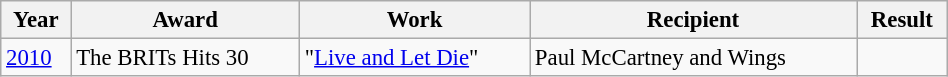<table class="wikitable sortable"  style="font-size:95%; width:50%;">
<tr>
<th>Year</th>
<th>Award</th>
<th>Work</th>
<th>Recipient</th>
<th>Result</th>
</tr>
<tr>
<td><a href='#'>2010</a></td>
<td>The BRITs Hits 30</td>
<td>"<a href='#'>Live and Let Die</a>"</td>
<td>Paul McCartney and Wings</td>
<td></td>
</tr>
</table>
